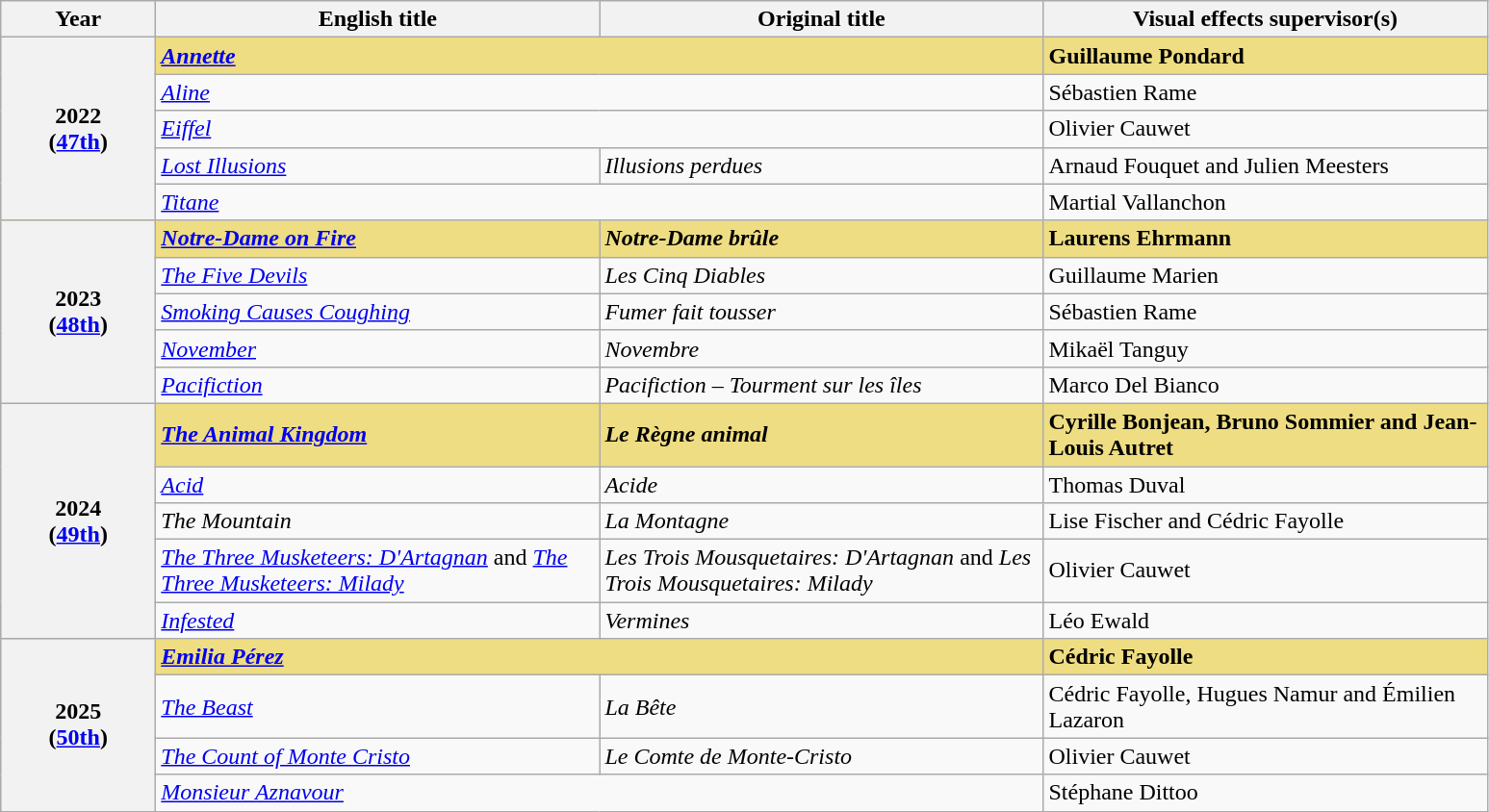<table class="wikitable">
<tr>
<th width="100">Year</th>
<th width="300">English title</th>
<th width="300">Original title</th>
<th width="300">Visual effects supervisor(s)</th>
</tr>
<tr style="background:#eedd82;">
<th rowspan="5" align="center">2022<br>(<a href='#'>47th</a>)</th>
<td colspan="2"><strong><em><a href='#'>Annette</a></em></strong></td>
<td><strong>Guillaume Pondard</strong></td>
</tr>
<tr>
<td colspan="2"><em><a href='#'>Aline</a></em></td>
<td>Sébastien Rame</td>
</tr>
<tr>
<td colspan="2"><em><a href='#'>Eiffel</a></em></td>
<td>Olivier Cauwet</td>
</tr>
<tr>
<td><em><a href='#'>Lost Illusions</a></em></td>
<td><em>Illusions perdues</em></td>
<td>Arnaud Fouquet and Julien Meesters</td>
</tr>
<tr>
<td colspan="2"><em><a href='#'>Titane</a></em></td>
<td>Martial Vallanchon</td>
</tr>
<tr style="background:#eedd82;">
<th rowspan="5" align="center">2023<br>(<a href='#'>48th</a>)</th>
<td><strong><em><a href='#'>Notre-Dame on Fire</a></em></strong></td>
<td><strong><em>Notre-Dame brûle</em></strong></td>
<td><strong>Laurens Ehrmann</strong></td>
</tr>
<tr>
<td><em><a href='#'>The Five Devils</a></em></td>
<td><em>Les Cinq Diables</em></td>
<td>Guillaume Marien</td>
</tr>
<tr>
<td><em><a href='#'>Smoking Causes Coughing</a></em></td>
<td><em>Fumer fait tousser</em></td>
<td>Sébastien Rame</td>
</tr>
<tr>
<td><em><a href='#'>November</a></em></td>
<td><em>Novembre</em></td>
<td>Mikaël Tanguy</td>
</tr>
<tr>
<td><em><a href='#'>Pacifiction</a></em></td>
<td><em>Pacifiction – Tourment sur les îles</em></td>
<td>Marco Del Bianco</td>
</tr>
<tr style="background:#eedd82;">
<th rowspan="5" align="center">2024<br>(<a href='#'>49th</a>)</th>
<td><strong><em><a href='#'>The Animal Kingdom</a></em></strong></td>
<td><strong><em>Le Règne animal</em></strong></td>
<td><strong>Cyrille Bonjean, Bruno Sommier and Jean-Louis Autret</strong></td>
</tr>
<tr>
<td><em><a href='#'>Acid</a></em></td>
<td><em>Acide</em></td>
<td>Thomas Duval</td>
</tr>
<tr>
<td><em>The Mountain</em></td>
<td><em>La Montagne</em></td>
<td>Lise Fischer and Cédric Fayolle</td>
</tr>
<tr>
<td><em><a href='#'>The Three Musketeers: D'Artagnan</a></em> and <em><a href='#'>The Three Musketeers: Milady</a></em></td>
<td><em>Les Trois Mousquetaires: D'Artagnan</em> and <em>Les Trois Mousquetaires: Milady</em></td>
<td>Olivier Cauwet</td>
</tr>
<tr>
<td><em><a href='#'>Infested</a></em></td>
<td><em>Vermines</em></td>
<td>Léo Ewald</td>
</tr>
<tr style="background:#eedd82;">
<th rowspan="4" align="center">2025<br>(<a href='#'>50th</a>)</th>
<td colspan="2"><strong><em><a href='#'>Emilia Pérez</a></em></strong></td>
<td><strong>Cédric Fayolle</strong></td>
</tr>
<tr>
<td><em><a href='#'>The Beast</a></em></td>
<td><em>La Bête</em></td>
<td>Cédric Fayolle, Hugues Namur and Émilien Lazaron</td>
</tr>
<tr>
<td><em><a href='#'>The Count of Monte Cristo</a></em></td>
<td><em>Le Comte de Monte-Cristo</em></td>
<td>Olivier Cauwet</td>
</tr>
<tr>
<td colspan="2"><em><a href='#'>Monsieur Aznavour</a></em></td>
<td>Stéphane Dittoo</td>
</tr>
</table>
